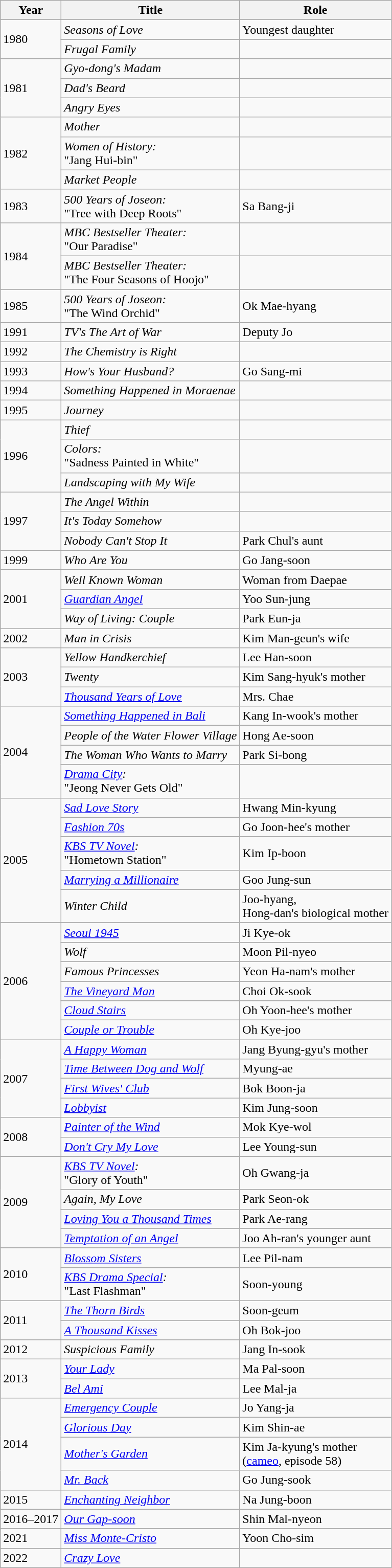<table class="wikitable">
<tr>
<th>Year</th>
<th>Title</th>
<th>Role</th>
</tr>
<tr>
<td rowspan=2>1980</td>
<td><em>Seasons of Love</em></td>
<td>Youngest daughter</td>
</tr>
<tr>
<td><em>Frugal Family</em></td>
<td></td>
</tr>
<tr>
<td rowspan=3>1981</td>
<td><em>Gyo-dong's Madam</em></td>
<td></td>
</tr>
<tr>
<td><em>Dad's Beard</em></td>
<td></td>
</tr>
<tr>
<td><em>Angry Eyes</em></td>
<td></td>
</tr>
<tr>
<td rowspan=3>1982</td>
<td><em>Mother</em></td>
<td></td>
</tr>
<tr>
<td><em>Women of History:</em><br>"Jang Hui-bin"</td>
<td></td>
</tr>
<tr>
<td><em>Market People</em></td>
<td></td>
</tr>
<tr>
<td>1983</td>
<td><em>500 Years of Joseon:</em><br>"Tree with Deep Roots"</td>
<td>Sa Bang-ji</td>
</tr>
<tr>
<td rowspan=2>1984</td>
<td><em>MBC Bestseller Theater:</em><br>"Our Paradise"</td>
<td></td>
</tr>
<tr>
<td><em>MBC Bestseller Theater:</em><br>"The Four Seasons of Hoojo"</td>
<td></td>
</tr>
<tr>
<td>1985</td>
<td><em>500 Years of Joseon:</em><br>"The Wind Orchid"</td>
<td>Ok Mae-hyang</td>
</tr>
<tr>
<td>1991</td>
<td><em>TV's The Art of War</em></td>
<td>Deputy Jo</td>
</tr>
<tr>
<td>1992</td>
<td><em>The Chemistry is Right</em></td>
<td></td>
</tr>
<tr>
<td>1993</td>
<td><em>How's Your Husband?</em></td>
<td>Go Sang-mi</td>
</tr>
<tr>
<td>1994</td>
<td><em>Something Happened in Moraenae</em></td>
<td></td>
</tr>
<tr>
<td>1995</td>
<td><em>Journey</em></td>
<td></td>
</tr>
<tr>
<td rowspan=3>1996</td>
<td><em>Thief</em></td>
<td></td>
</tr>
<tr>
<td><em>Colors:</em><br>"Sadness Painted in White"</td>
<td></td>
</tr>
<tr>
<td><em>Landscaping with My Wife</em></td>
<td></td>
</tr>
<tr>
<td rowspan=3>1997</td>
<td><em>The Angel Within</em></td>
<td></td>
</tr>
<tr>
<td><em>It's Today Somehow</em></td>
<td></td>
</tr>
<tr>
<td><em>Nobody Can't Stop It</em></td>
<td>Park Chul's aunt</td>
</tr>
<tr>
<td>1999</td>
<td><em>Who Are You</em></td>
<td>Go Jang-soon</td>
</tr>
<tr>
<td rowspan=3>2001</td>
<td><em>Well Known Woman</em></td>
<td>Woman from Daepae</td>
</tr>
<tr>
<td><em><a href='#'>Guardian Angel</a></em></td>
<td>Yoo Sun-jung</td>
</tr>
<tr>
<td><em>Way of Living: Couple</em></td>
<td>Park Eun-ja</td>
</tr>
<tr>
<td>2002</td>
<td><em>Man in Crisis</em></td>
<td>Kim Man-geun's wife</td>
</tr>
<tr>
<td rowspan=3>2003</td>
<td><em>Yellow Handkerchief</em></td>
<td>Lee Han-soon</td>
</tr>
<tr>
<td><em>Twenty</em></td>
<td>Kim Sang-hyuk's mother</td>
</tr>
<tr>
<td><em><a href='#'>Thousand Years of Love</a></em></td>
<td>Mrs. Chae</td>
</tr>
<tr>
<td rowspan=4>2004</td>
<td><em><a href='#'>Something Happened in Bali</a></em></td>
<td>Kang In-wook's mother</td>
</tr>
<tr>
<td><em>People of the Water Flower Village</em></td>
<td>Hong Ae-soon</td>
</tr>
<tr>
<td><em>The Woman Who Wants to Marry</em></td>
<td>Park Si-bong</td>
</tr>
<tr>
<td><em><a href='#'>Drama City</a>:</em><br>"Jeong Never Gets Old"</td>
<td></td>
</tr>
<tr>
<td rowspan=5>2005</td>
<td><em><a href='#'>Sad Love Story</a></em></td>
<td>Hwang Min-kyung</td>
</tr>
<tr>
<td><em><a href='#'>Fashion 70s</a></em></td>
<td>Go Joon-hee's mother</td>
</tr>
<tr>
<td><em><a href='#'>KBS TV Novel</a>:</em><br>"Hometown Station"</td>
<td>Kim Ip-boon</td>
</tr>
<tr>
<td><em><a href='#'>Marrying a Millionaire</a></em></td>
<td>Goo Jung-sun</td>
</tr>
<tr>
<td><em>Winter Child</em></td>
<td>Joo-hyang, <br> Hong-dan's biological mother</td>
</tr>
<tr>
<td rowspan=6>2006</td>
<td><em><a href='#'>Seoul 1945</a></em></td>
<td>Ji Kye-ok</td>
</tr>
<tr>
<td><em>Wolf</em></td>
<td>Moon Pil-nyeo</td>
</tr>
<tr>
<td><em>Famous Princesses</em></td>
<td>Yeon Ha-nam's mother</td>
</tr>
<tr>
<td><em><a href='#'>The Vineyard Man</a></em></td>
<td>Choi Ok-sook</td>
</tr>
<tr>
<td><em><a href='#'>Cloud Stairs</a></em></td>
<td>Oh Yoon-hee's mother</td>
</tr>
<tr>
<td><em><a href='#'>Couple or Trouble</a></em></td>
<td>Oh Kye-joo</td>
</tr>
<tr>
<td rowspan=4>2007</td>
<td><em><a href='#'>A Happy Woman</a></em></td>
<td>Jang Byung-gyu's mother</td>
</tr>
<tr>
<td><em><a href='#'>Time Between Dog and Wolf</a></em></td>
<td>Myung-ae</td>
</tr>
<tr>
<td><em><a href='#'>First Wives' Club</a></em></td>
<td>Bok Boon-ja</td>
</tr>
<tr>
<td><em><a href='#'>Lobbyist</a></em></td>
<td>Kim Jung-soon</td>
</tr>
<tr>
<td rowspan=2>2008</td>
<td><em><a href='#'>Painter of the Wind</a></em></td>
<td>Mok Kye-wol</td>
</tr>
<tr>
<td><em><a href='#'>Don't Cry My Love</a></em></td>
<td>Lee Young-sun</td>
</tr>
<tr>
<td rowspan=4>2009</td>
<td><em><a href='#'>KBS TV Novel</a>:</em><br>"Glory of Youth"</td>
<td>Oh Gwang-ja</td>
</tr>
<tr>
<td><em>Again, My Love</em></td>
<td>Park Seon-ok</td>
</tr>
<tr>
<td><em><a href='#'>Loving You a Thousand Times</a></em></td>
<td>Park Ae-rang</td>
</tr>
<tr>
<td><em><a href='#'>Temptation of an Angel</a></em></td>
<td>Joo Ah-ran's younger aunt</td>
</tr>
<tr>
<td rowspan=2>2010</td>
<td><em><a href='#'>Blossom Sisters</a></em></td>
<td>Lee Pil-nam</td>
</tr>
<tr>
<td><em><a href='#'>KBS Drama Special</a>:</em><br>"Last Flashman"</td>
<td>Soon-young</td>
</tr>
<tr>
<td rowspan=2>2011</td>
<td><em><a href='#'>The Thorn Birds</a></em></td>
<td>Soon-geum</td>
</tr>
<tr>
<td><em><a href='#'>A Thousand Kisses</a></em></td>
<td>Oh Bok-joo</td>
</tr>
<tr>
<td>2012</td>
<td><em>Suspicious Family</em></td>
<td>Jang In-sook</td>
</tr>
<tr>
<td rowspan=2>2013</td>
<td><em><a href='#'>Your Lady</a></em></td>
<td>Ma Pal-soon</td>
</tr>
<tr>
<td><em><a href='#'>Bel Ami</a></em></td>
<td>Lee Mal-ja</td>
</tr>
<tr>
<td rowspan=4>2014</td>
<td><em><a href='#'>Emergency Couple</a></em></td>
<td>Jo Yang-ja</td>
</tr>
<tr>
<td><em><a href='#'>Glorious Day</a></em></td>
<td>Kim Shin-ae</td>
</tr>
<tr>
<td><em><a href='#'>Mother's Garden</a></em></td>
<td>Kim Ja-kyung's mother <br> (<a href='#'>cameo</a>, episode 58)</td>
</tr>
<tr>
<td><em><a href='#'>Mr. Back</a></em></td>
<td>Go Jung-sook</td>
</tr>
<tr>
<td>2015</td>
<td><em><a href='#'>Enchanting Neighbor</a></em></td>
<td>Na Jung-boon</td>
</tr>
<tr>
<td>2016–2017</td>
<td><em><a href='#'>Our Gap-soon</a></em></td>
<td>Shin Mal-nyeon</td>
</tr>
<tr>
<td>2021</td>
<td><em><a href='#'>Miss Monte-Cristo</a></em></td>
<td>Yoon Cho-sim</td>
</tr>
<tr>
<td>2022</td>
<td><em><a href='#'>Crazy Love</a></em></td>
<td></td>
</tr>
</table>
